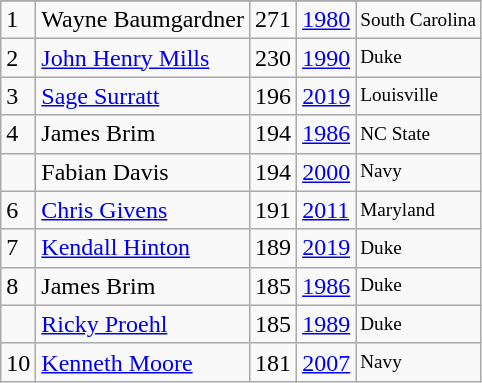<table class="wikitable">
<tr>
</tr>
<tr>
<td>1</td>
<td>Wayne Baumgardner</td>
<td>271</td>
<td><a href='#'>1980</a></td>
<td style="font-size:80%;">South Carolina</td>
</tr>
<tr>
<td>2</td>
<td><a href='#'>John Henry Mills</a></td>
<td>230</td>
<td><a href='#'>1990</a></td>
<td style="font-size:80%;">Duke</td>
</tr>
<tr>
<td>3</td>
<td><a href='#'>Sage Surratt</a></td>
<td>196</td>
<td><a href='#'>2019</a></td>
<td style="font-size:80%;">Louisville</td>
</tr>
<tr>
<td>4</td>
<td>James Brim</td>
<td>194</td>
<td><a href='#'>1986</a></td>
<td style="font-size:80%;">NC State</td>
</tr>
<tr>
<td></td>
<td>Fabian Davis</td>
<td>194</td>
<td><a href='#'>2000</a></td>
<td style="font-size:80%;">Navy</td>
</tr>
<tr>
<td>6</td>
<td><a href='#'>Chris Givens</a></td>
<td>191</td>
<td><a href='#'>2011</a></td>
<td style="font-size:80%;">Maryland</td>
</tr>
<tr>
<td>7</td>
<td><a href='#'>Kendall Hinton</a></td>
<td>189</td>
<td><a href='#'>2019</a></td>
<td style="font-size:80%;">Duke</td>
</tr>
<tr>
<td>8</td>
<td>James Brim</td>
<td>185</td>
<td><a href='#'>1986</a></td>
<td style="font-size:80%;">Duke</td>
</tr>
<tr>
<td></td>
<td><a href='#'>Ricky Proehl</a></td>
<td>185</td>
<td><a href='#'>1989</a></td>
<td style="font-size:80%;">Duke</td>
</tr>
<tr>
<td>10</td>
<td><a href='#'>Kenneth Moore</a></td>
<td>181</td>
<td><a href='#'>2007</a></td>
<td style="font-size:80%;">Navy</td>
</tr>
</table>
